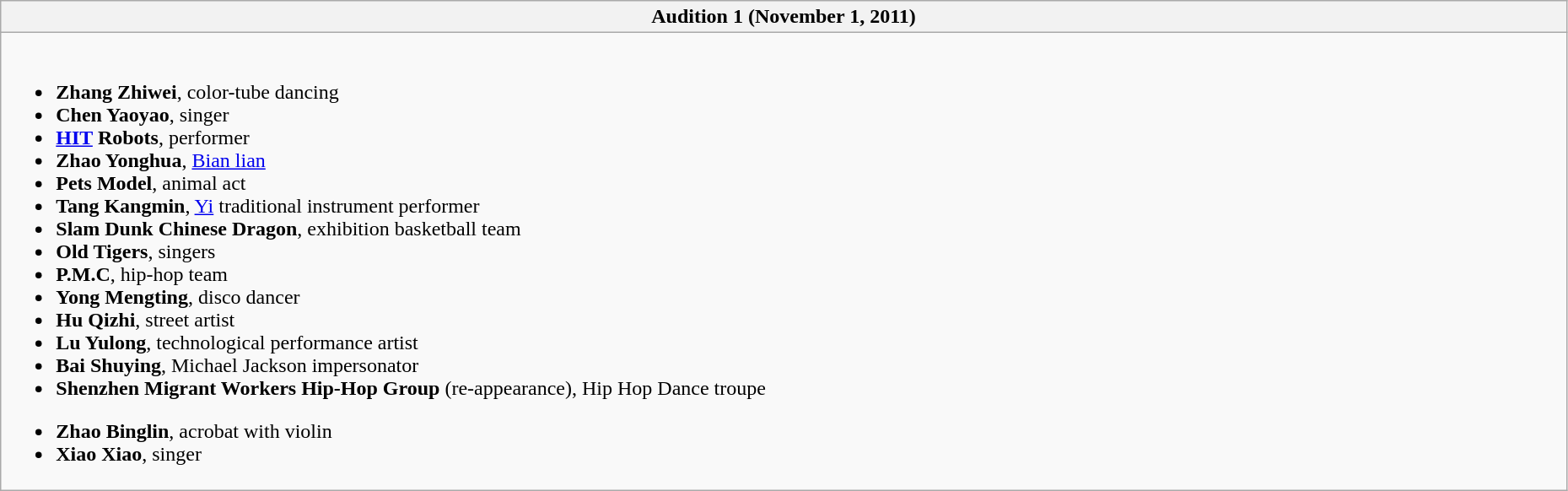<table class="wikitable collapsible collapsed" style="width: 98%">
<tr>
<th style="text-align: center">Audition 1 (November 1, 2011)</th>
</tr>
<tr>
<td><br><ul><li><strong>Zhang Zhiwei</strong>, color-tube dancing </li><li><strong>Chen Yaoyao</strong>, singer </li><li><strong><a href='#'>HIT</a> Robots</strong>, performer</li><li><strong>Zhao Yonghua</strong>, <a href='#'>Bian lian</a></li><li><strong>Pets Model</strong>, animal act </li><li><strong>Tang Kangmin</strong>, <a href='#'>Yi</a> traditional instrument performer </li><li><strong>Slam Dunk Chinese Dragon</strong>, exhibition basketball team</li><li><strong>Old Tigers</strong>, singers </li><li><strong>P.M.C</strong>, hip-hop team</li><li><strong>Yong Mengting</strong>, disco dancer </li><li><strong>Hu Qizhi</strong>, street artist </li><li><strong>Lu Yulong</strong>, technological performance artist </li><li><strong>Bai Shuying</strong>, Michael Jackson impersonator </li><li><strong>Shenzhen Migrant Workers Hip-Hop Group</strong> (re-appearance), Hip Hop Dance troupe</li></ul><ul><li><strong>Zhao Binglin</strong>, acrobat with violin </li><li><strong>Xiao Xiao</strong>, singer</li></ul></td>
</tr>
</table>
